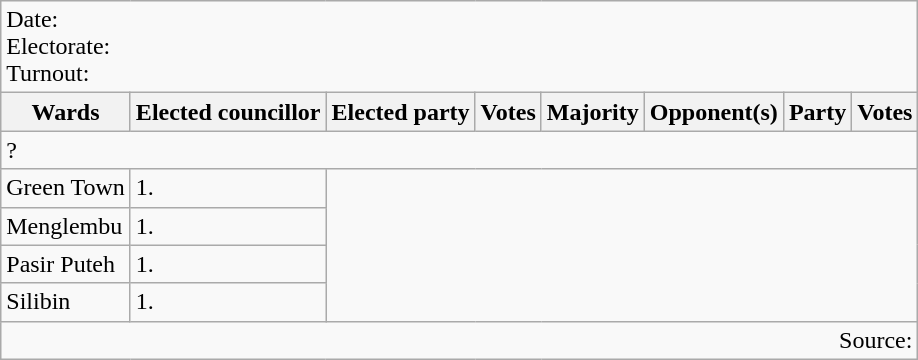<table class=wikitable>
<tr>
<td colspan=8>Date: <br>Electorate: <br>Turnout:</td>
</tr>
<tr>
<th>Wards</th>
<th>Elected councillor</th>
<th>Elected party</th>
<th>Votes</th>
<th>Majority</th>
<th>Opponent(s)</th>
<th>Party</th>
<th>Votes</th>
</tr>
<tr>
<td colspan=8>?</td>
</tr>
<tr>
<td>Green Town</td>
<td>1.</td>
</tr>
<tr>
<td>Menglembu</td>
<td>1.</td>
</tr>
<tr>
<td>Pasir Puteh</td>
<td>1.</td>
</tr>
<tr>
<td>Silibin</td>
<td>1.</td>
</tr>
<tr>
<td colspan=8 align=right>Source:</td>
</tr>
</table>
